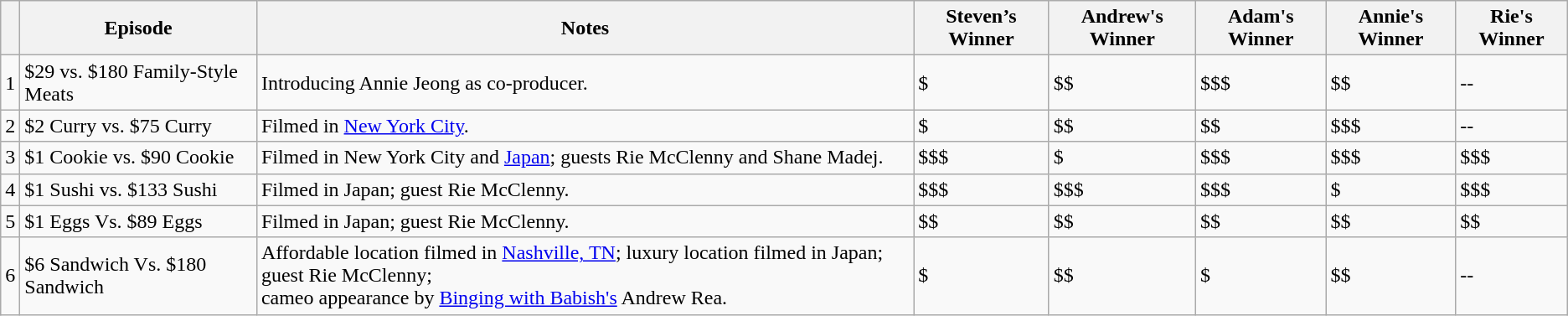<table class="wikitable">
<tr>
<th></th>
<th>Episode</th>
<th>Notes</th>
<th>Steven’s Winner</th>
<th>Andrew's Winner</th>
<th>Adam's Winner</th>
<th>Annie's Winner</th>
<th>Rie's Winner</th>
</tr>
<tr>
<td>1</td>
<td>$29 vs. $180 Family-Style Meats</td>
<td>Introducing Annie Jeong as co-producer.</td>
<td>$</td>
<td>$$</td>
<td>$$$</td>
<td>$$</td>
<td>--</td>
</tr>
<tr>
<td>2</td>
<td>$2 Curry vs. $75 Curry</td>
<td>Filmed in <a href='#'>New York City</a>.</td>
<td>$</td>
<td>$$</td>
<td>$$</td>
<td>$$$</td>
<td>--</td>
</tr>
<tr>
<td>3</td>
<td>$1 Cookie vs. $90 Cookie</td>
<td>Filmed in New York City and <a href='#'>Japan</a>; guests Rie McClenny and Shane Madej.</td>
<td>$$$</td>
<td>$</td>
<td>$$$</td>
<td>$$$</td>
<td>$$$</td>
</tr>
<tr>
<td>4</td>
<td>$1 Sushi vs. $133 Sushi</td>
<td>Filmed in Japan; guest Rie McClenny.</td>
<td>$$$</td>
<td>$$$</td>
<td>$$$</td>
<td>$</td>
<td>$$$</td>
</tr>
<tr>
<td>5</td>
<td>$1 Eggs Vs. $89 Eggs</td>
<td>Filmed in Japan; guest Rie McClenny.</td>
<td>$$</td>
<td>$$</td>
<td>$$</td>
<td>$$</td>
<td>$$</td>
</tr>
<tr>
<td>6</td>
<td>$6 Sandwich Vs. $180 Sandwich</td>
<td>Affordable location filmed in <a href='#'>Nashville, TN</a>; luxury location filmed in Japan; guest Rie McClenny;<br>cameo appearance by <a href='#'>Binging with Babish's</a> Andrew Rea.</td>
<td>$</td>
<td>$$</td>
<td>$</td>
<td>$$</td>
<td>--</td>
</tr>
</table>
